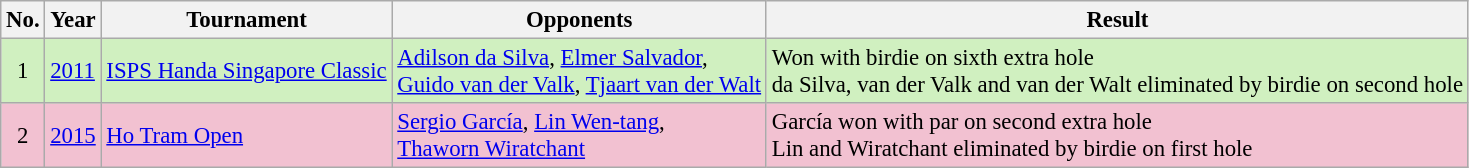<table class="wikitable" style="font-size:95%;">
<tr>
<th>No.</th>
<th>Year</th>
<th>Tournament</th>
<th>Opponents</th>
<th>Result</th>
</tr>
<tr style="background:#D0F0C0;">
<td align=center>1</td>
<td><a href='#'>2011</a></td>
<td><a href='#'>ISPS Handa Singapore Classic</a></td>
<td> <a href='#'>Adilson da Silva</a>,  <a href='#'>Elmer Salvador</a>,<br> <a href='#'>Guido van der Valk</a>,  <a href='#'>Tjaart van der Walt</a></td>
<td>Won with birdie on sixth extra hole<br>da Silva, van der Valk and van der Walt eliminated by birdie on second hole</td>
</tr>
<tr style="background:#F2C1D1;">
<td align=center>2</td>
<td><a href='#'>2015</a></td>
<td><a href='#'>Ho Tram Open</a></td>
<td> <a href='#'>Sergio García</a>,  <a href='#'>Lin Wen-tang</a>,<br> <a href='#'>Thaworn Wiratchant</a></td>
<td>García won with par on second extra hole<br>Lin and Wiratchant eliminated by birdie on first hole</td>
</tr>
</table>
